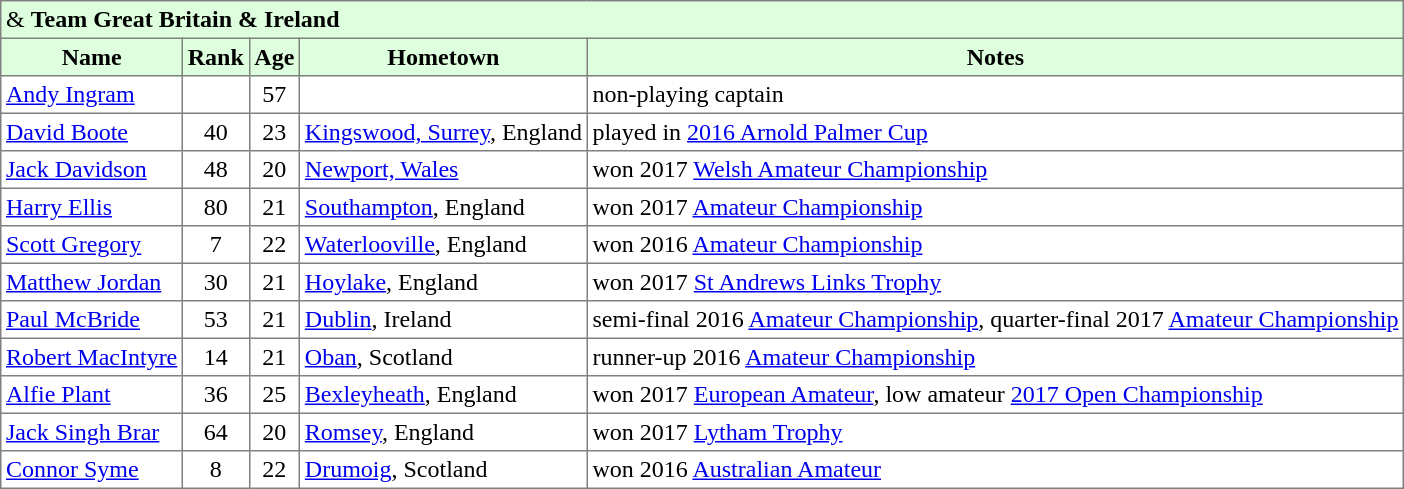<table border="1" cellpadding="3" style="border-collapse: collapse;">
<tr style="background:#ddffdd;">
<td colspan=5> &  <strong>Team Great Britain & Ireland</strong></td>
</tr>
<tr style="background:#ddffdd;">
<th>Name</th>
<th>Rank</th>
<th>Age</th>
<th>Hometown</th>
<th>Notes</th>
</tr>
<tr>
<td> <a href='#'>Andy Ingram</a></td>
<td></td>
<td align=center>57</td>
<td></td>
<td>non-playing captain</td>
</tr>
<tr>
<td> <a href='#'>David Boote</a></td>
<td align=center>40</td>
<td align=center>23</td>
<td><a href='#'>Kingswood, Surrey</a>, England</td>
<td>played in <a href='#'>2016 Arnold Palmer Cup</a></td>
</tr>
<tr>
<td> <a href='#'>Jack Davidson</a></td>
<td align=center>48</td>
<td align=center>20</td>
<td><a href='#'>Newport, Wales</a></td>
<td>won 2017 <a href='#'>Welsh Amateur Championship</a></td>
</tr>
<tr>
<td> <a href='#'>Harry Ellis</a></td>
<td align=center>80</td>
<td align=center>21</td>
<td><a href='#'>Southampton</a>, England</td>
<td>won 2017 <a href='#'>Amateur Championship</a></td>
</tr>
<tr>
<td> <a href='#'>Scott Gregory</a></td>
<td align=center>7</td>
<td align=center>22</td>
<td><a href='#'>Waterlooville</a>, England</td>
<td>won 2016 <a href='#'>Amateur Championship</a></td>
</tr>
<tr>
<td> <a href='#'>Matthew Jordan</a></td>
<td align=center>30</td>
<td align=center>21</td>
<td><a href='#'>Hoylake</a>, England</td>
<td>won 2017 <a href='#'>St Andrews Links Trophy</a></td>
</tr>
<tr>
<td> <a href='#'>Paul McBride</a></td>
<td align=center>53</td>
<td align=center>21</td>
<td><a href='#'>Dublin</a>, Ireland</td>
<td>semi-final 2016 <a href='#'>Amateur Championship</a>, quarter-final 2017 <a href='#'>Amateur Championship</a></td>
</tr>
<tr>
<td> <a href='#'>Robert MacIntyre</a></td>
<td align=center>14</td>
<td align=center>21</td>
<td><a href='#'>Oban</a>, Scotland</td>
<td>runner-up 2016 <a href='#'>Amateur Championship</a></td>
</tr>
<tr>
<td> <a href='#'>Alfie Plant</a></td>
<td align=center>36</td>
<td align=center>25</td>
<td><a href='#'>Bexleyheath</a>, England</td>
<td>won 2017 <a href='#'>European Amateur</a>, low amateur <a href='#'>2017 Open Championship</a></td>
</tr>
<tr>
<td> <a href='#'>Jack Singh Brar</a></td>
<td align=center>64</td>
<td align=center>20</td>
<td><a href='#'>Romsey</a>, England</td>
<td>won 2017 <a href='#'>Lytham Trophy</a></td>
</tr>
<tr>
<td> <a href='#'>Connor Syme</a></td>
<td align=center>8</td>
<td align=center>22</td>
<td><a href='#'>Drumoig</a>, Scotland</td>
<td>won 2016 <a href='#'>Australian Amateur</a></td>
</tr>
</table>
